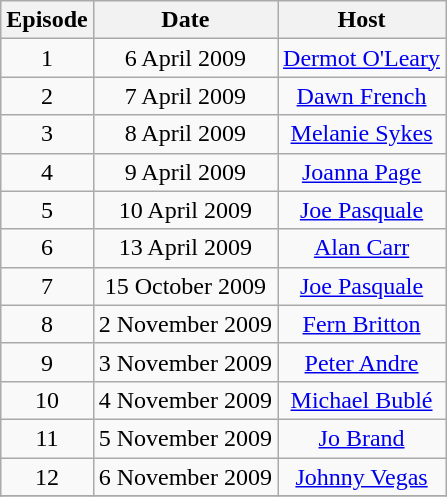<table class="wikitable" style="text-align:center;">
<tr>
<th>Episode</th>
<th>Date</th>
<th>Host</th>
</tr>
<tr>
<td>1</td>
<td>6 April 2009</td>
<td><a href='#'>Dermot O'Leary</a></td>
</tr>
<tr>
<td>2</td>
<td>7 April 2009</td>
<td><a href='#'>Dawn French</a></td>
</tr>
<tr>
<td>3</td>
<td>8 April 2009</td>
<td><a href='#'>Melanie Sykes</a></td>
</tr>
<tr>
<td>4</td>
<td>9 April 2009</td>
<td><a href='#'>Joanna Page</a></td>
</tr>
<tr>
<td>5</td>
<td>10 April 2009</td>
<td><a href='#'>Joe Pasquale</a></td>
</tr>
<tr>
<td>6</td>
<td>13 April 2009</td>
<td><a href='#'>Alan Carr</a></td>
</tr>
<tr>
<td>7</td>
<td>15 October 2009</td>
<td><a href='#'>Joe Pasquale</a></td>
</tr>
<tr>
<td>8</td>
<td>2 November 2009</td>
<td><a href='#'>Fern Britton</a></td>
</tr>
<tr>
<td>9</td>
<td>3 November 2009</td>
<td><a href='#'>Peter Andre</a></td>
</tr>
<tr>
<td>10</td>
<td>4 November 2009</td>
<td><a href='#'>Michael Bublé</a></td>
</tr>
<tr>
<td>11</td>
<td>5 November 2009</td>
<td><a href='#'>Jo Brand</a></td>
</tr>
<tr>
<td>12</td>
<td>6 November 2009</td>
<td><a href='#'>Johnny Vegas</a></td>
</tr>
<tr>
</tr>
</table>
